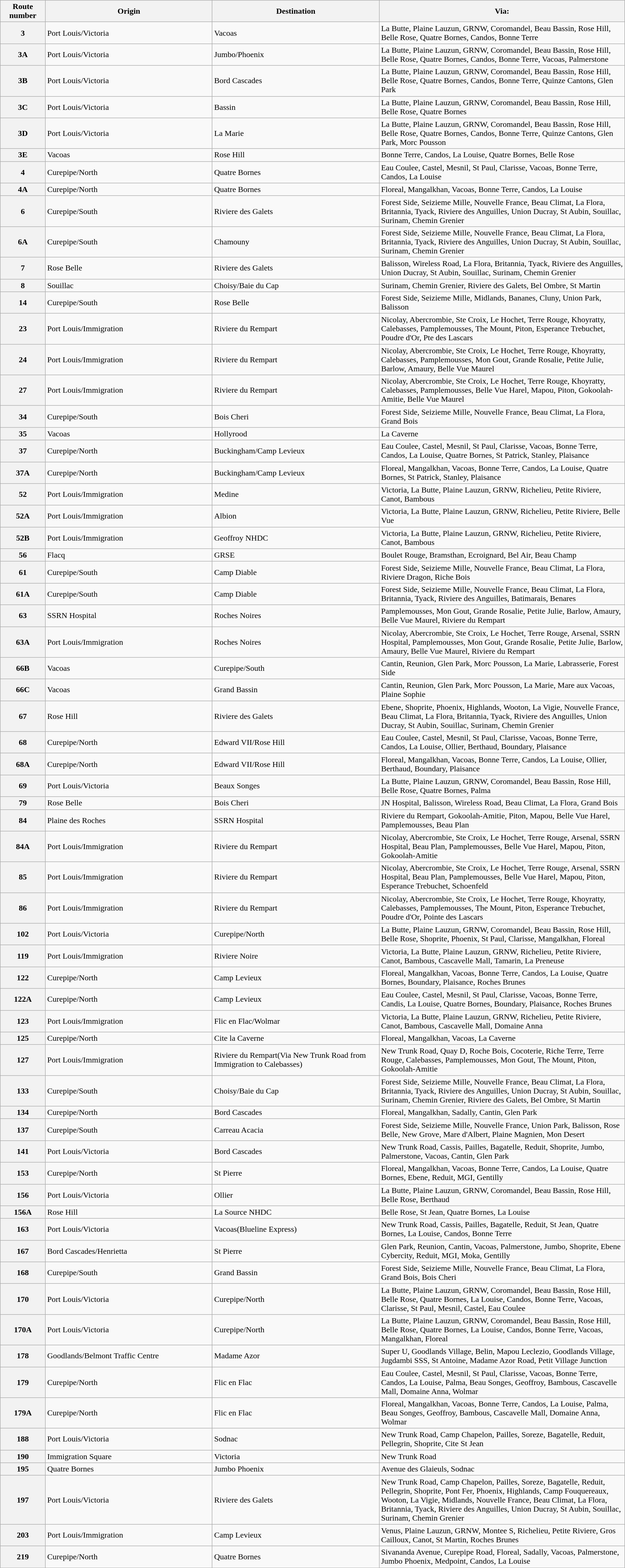<table class="wikitable sortable">
<tr>
<th style="width:4%;">Route number</th>
<th style="width:17%;">Origin</th>
<th style="width:17%;">Destination</th>
<th style="width:25%;">Via:</th>
</tr>
<tr>
<th>3</th>
<td>Port Louis/Victoria</td>
<td>Vacoas</td>
<td>La Butte, Plaine Lauzun, GRNW, Coromandel, Beau Bassin, Rose Hill, Belle Rose, Quatre Bornes, Candos, Bonne Terre</td>
</tr>
<tr>
<th>3A</th>
<td>Port Louis/Victoria</td>
<td>Jumbo/Phoenix</td>
<td>La Butte, Plaine Lauzun, GRNW, Coromandel, Beau Bassin, Rose Hill, Belle Rose, Quatre Bornes, Candos, Bonne Terre, Vacoas, Palmerstone</td>
</tr>
<tr>
<th>3B</th>
<td>Port Louis/Victoria</td>
<td>Bord Cascades</td>
<td>La Butte, Plaine Lauzun, GRNW, Coromandel, Beau Bassin, Rose Hill, Belle Rose, Quatre Bornes, Candos, Bonne Terre, Quinze Cantons, Glen Park</td>
</tr>
<tr>
<th>3C</th>
<td>Port Louis/Victoria</td>
<td>Bassin</td>
<td>La Butte, Plaine Lauzun, GRNW, Coromandel, Beau Bassin, Rose Hill, Belle Rose, Quatre Bornes</td>
</tr>
<tr>
<th>3D</th>
<td>Port Louis/Victoria</td>
<td>La Marie</td>
<td>La Butte, Plaine Lauzun, GRNW, Coromandel, Beau Bassin, Rose Hill, Belle Rose, Quatre Bornes, Candos, Bonne Terre, Quinze Cantons, Glen Park, Morc Pousson</td>
</tr>
<tr>
<th>3E</th>
<td>Vacoas</td>
<td>Rose Hill</td>
<td>Bonne Terre, Candos, La Louise, Quatre Bornes, Belle Rose</td>
</tr>
<tr>
<th>4</th>
<td>Curepipe/North</td>
<td>Quatre Bornes</td>
<td>Eau Coulee, Castel, Mesnil, St Paul, Clarisse, Vacoas, Bonne Terre, Candos, La Louise</td>
</tr>
<tr>
<th>4A</th>
<td>Curepipe/North</td>
<td>Quatre Bornes</td>
<td>Floreal, Mangalkhan, Vacoas, Bonne Terre, Candos, La Louise</td>
</tr>
<tr>
<th>6</th>
<td>Curepipe/South</td>
<td>Riviere des Galets</td>
<td>Forest Side, Seizieme Mille, Nouvelle France, Beau Climat, La Flora, Britannia, Tyack, Riviere des Anguilles, Union Ducray, St Aubin, Souillac, Surinam, Chemin Grenier</td>
</tr>
<tr>
<th>6A</th>
<td>Curepipe/South</td>
<td>Chamouny</td>
<td>Forest Side, Seizieme Mille, Nouvelle France, Beau Climat, La Flora, Britannia, Tyack, Riviere des Anguilles, Union Ducray, St Aubin, Souillac, Surinam, Chemin Grenier</td>
</tr>
<tr>
<th>7</th>
<td>Rose Belle</td>
<td>Riviere des Galets</td>
<td>Balisson, Wireless Road, La Flora, Britannia, Tyack, Riviere des Anguilles, Union Ducray, St Aubin, Souillac, Surinam, Chemin Grenier</td>
</tr>
<tr>
<th>8</th>
<td>Souillac</td>
<td>Choisy/Baie du Cap</td>
<td>Surinam, Chemin Grenier, Riviere des Galets, Bel Ombre, St Martin</td>
</tr>
<tr>
<th>14</th>
<td>Curepipe/South</td>
<td>Rose Belle</td>
<td>Forest Side, Seizieme Mille, Midlands, Bananes, Cluny, Union Park, Balisson</td>
</tr>
<tr>
<th>23</th>
<td>Port Louis/Immigration</td>
<td>Riviere du Rempart</td>
<td>Nicolay, Abercrombie, Ste Croix, Le Hochet, Terre Rouge, Khoyratty, Calebasses, Pamplemousses, The Mount, Piton, Esperance Trebuchet, Poudre d'Or, Pte des Lascars</td>
</tr>
<tr>
<th>24</th>
<td>Port Louis/Immigration</td>
<td>Riviere du Rempart</td>
<td>Nicolay, Abercrombie, Ste Croix, Le Hochet, Terre Rouge, Khoyratty, Calebasses, Pamplemousses, Mon Gout, Grande Rosalie, Petite Julie, Barlow, Amaury, Belle Vue Maurel</td>
</tr>
<tr>
<th>27</th>
<td>Port Louis/Immigration</td>
<td>Riviere du Rempart</td>
<td>Nicolay, Abercrombie, Ste Croix, Le Hochet, Terre Rouge, Khoyratty, Calebasses, Pamplemousses, Belle Vue Harel, Mapou, Piton, Gokoolah-Amitie, Belle Vue Maurel</td>
</tr>
<tr>
<th>34</th>
<td>Curepipe/South</td>
<td>Bois Cheri</td>
<td>Forest Side, Seizieme Mille, Nouvelle France, Beau Climat, La Flora, Grand Bois</td>
</tr>
<tr>
<th>35</th>
<td>Vacoas</td>
<td>Hollyrood</td>
<td>La Caverne</td>
</tr>
<tr>
<th>37</th>
<td>Curepipe/North</td>
<td>Buckingham/Camp Levieux</td>
<td>Eau Coulee, Castel, Mesnil, St Paul, Clarisse, Vacoas, Bonne Terre, Candos, La Louise, Quatre Bornes, St Patrick, Stanley, Plaisance</td>
</tr>
<tr>
<th>37A</th>
<td>Curepipe/North</td>
<td>Buckingham/Camp Levieux</td>
<td>Floreal, Mangalkhan, Vacoas, Bonne Terre, Candos, La Louise, Quatre Bornes, St Patrick, Stanley, Plaisance</td>
</tr>
<tr>
<th>52</th>
<td>Port Louis/Immigration</td>
<td>Medine</td>
<td>Victoria, La Butte, Plaine Lauzun, GRNW, Richelieu, Petite Riviere, Canot, Bambous</td>
</tr>
<tr>
<th>52A</th>
<td>Port Louis/Immigration</td>
<td>Albion</td>
<td>Victoria, La Butte, Plaine Lauzun, GRNW, Richelieu, Petite Riviere, Belle Vue</td>
</tr>
<tr>
<th>52B</th>
<td>Port Louis/Immigration</td>
<td>Geoffroy NHDC</td>
<td>Victoria, La Butte, Plaine Lauzun, GRNW, Richelieu, Petite Riviere, Canot, Bambous</td>
</tr>
<tr>
<th>56</th>
<td>Flacq</td>
<td>GRSE</td>
<td>Boulet Rouge, Bramsthan, Ecroignard, Bel Air, Beau Champ</td>
</tr>
<tr>
<th>61</th>
<td>Curepipe/South</td>
<td>Camp Diable</td>
<td>Forest Side, Seizieme Mille, Nouvelle France, Beau Climat, La Flora, Riviere Dragon, Riche Bois</td>
</tr>
<tr>
<th>61A</th>
<td>Curepipe/South</td>
<td>Camp Diable</td>
<td>Forest Side, Seizieme Mille, Nouvelle France, Beau Climat, La Flora, Britannia, Tyack, Riviere des Anguilles, Batimarais, Benares</td>
</tr>
<tr>
<th>63</th>
<td>SSRN Hospital</td>
<td>Roches Noires</td>
<td>Pamplemousses, Mon Gout, Grande Rosalie, Petite Julie, Barlow, Amaury, Belle Vue Maurel, Riviere du Rempart</td>
</tr>
<tr>
<th>63A</th>
<td>Port Louis/Immigration</td>
<td>Roches Noires</td>
<td>Nicolay, Abercrombie, Ste Croix, Le Hochet, Terre Rouge, Arsenal, SSRN Hospital, Pamplemousses, Mon Gout, Grande Rosalie, Petite Julie, Barlow, Amaury, Belle Vue Maurel, Riviere du Rempart</td>
</tr>
<tr>
<th>66B</th>
<td>Vacoas</td>
<td>Curepipe/South</td>
<td>Cantin, Reunion, Glen Park, Morc Pousson, La Marie, Labrasserie, Forest Side</td>
</tr>
<tr>
<th>66C</th>
<td>Vacoas</td>
<td>Grand Bassin</td>
<td>Cantin, Reunion, Glen Park, Morc Pousson, La Marie, Mare aux Vacoas, Plaine Sophie</td>
</tr>
<tr>
<th>67</th>
<td>Rose Hill</td>
<td>Riviere des Galets</td>
<td>Ebene, Shoprite, Phoenix, Highlands, Wooton, La Vigie, Nouvelle France, Beau Climat, La Flora, Britannia, Tyack, Riviere des Anguilles, Union Ducray, St Aubin, Souillac, Surinam, Chemin Grenier</td>
</tr>
<tr>
<th>68</th>
<td>Curepipe/North</td>
<td>Edward VII/Rose Hill</td>
<td>Eau Coulee, Castel, Mesnil, St Paul, Clarisse, Vacoas, Bonne Terre, Candos, La Louise, Ollier, Berthaud, Boundary, Plaisance</td>
</tr>
<tr>
<th>68A</th>
<td>Curepipe/North</td>
<td>Edward VII/Rose Hill</td>
<td>Floreal, Mangalkhan, Vacoas, Bonne Terre, Candos, La Louise, Ollier, Berthaud, Boundary, Plaisance</td>
</tr>
<tr>
<th>69</th>
<td>Port Louis/Victoria</td>
<td>Beaux Songes</td>
<td>La Butte, Plaine Lauzun, GRNW, Coromandel, Beau Bassin, Rose Hill, Belle Rose, Quatre Bornes, Palma</td>
</tr>
<tr>
<th>79</th>
<td>Rose Belle</td>
<td>Bois Cheri</td>
<td>JN Hospital, Balisson, Wireless Road, Beau Climat, La Flora, Grand Bois</td>
</tr>
<tr>
<th>84</th>
<td>Plaine des Roches</td>
<td>SSRN Hospital</td>
<td>Riviere du Rempart, Gokoolah-Amitie, Piton, Mapou, Belle Vue Harel, Pamplemousses, Beau Plan</td>
</tr>
<tr>
<th>84A</th>
<td>Port Louis/Immigration</td>
<td>Riviere du Rempart</td>
<td>Nicolay, Abercrombie, Ste Croix, Le Hochet, Terre Rouge, Arsenal, SSRN Hospital, Beau Plan, Pamplemousses, Belle Vue Harel, Mapou, Piton, Gokoolah-Amitie</td>
</tr>
<tr>
<th>85</th>
<td>Port Louis/Immigration</td>
<td>Riviere du Rempart</td>
<td>Nicolay, Abercrombie, Ste Croix, Le Hochet, Terre Rouge, Arsenal, SSRN Hospital, Beau Plan, Pamplemousses, Belle Vue Harel, Mapou, Piton, Esperance Trebuchet, Schoenfeld</td>
</tr>
<tr>
<th>86</th>
<td>Port Louis/Immigration</td>
<td>Riviere du Rempart</td>
<td>Nicolay, Abercrombie, Ste Croix, Le Hochet, Terre Rouge, Khoyratty, Calebasses, Pamplemousses, The Mount, Piton, Esperance Trebuchet, Poudre d'Or, Pointe des Lascars</td>
</tr>
<tr>
<th>102</th>
<td>Port Louis/Victoria</td>
<td>Curepipe/North</td>
<td>La Butte, Plaine Lauzun, GRNW, Coromandel, Beau Bassin, Rose Hill, Belle Rose, Shoprite, Phoenix, St Paul, Clarisse, Mangalkhan, Floreal</td>
</tr>
<tr>
<th>119</th>
<td>Port Louis/Immigration</td>
<td>Riviere Noire</td>
<td>Victoria, La Butte, Plaine Lauzun, GRNW, Richelieu, Petite Riviere, Canot, Bambous, Cascavelle Mall, Tamarin, La Preneuse</td>
</tr>
<tr>
<th>122</th>
<td>Curepipe/North</td>
<td>Camp Levieux</td>
<td>Floreal, Mangalkhan, Vacoas, Bonne Terre, Candos, La Louise, Quatre Bornes, Boundary, Plaisance, Roches Brunes</td>
</tr>
<tr>
<th>122A</th>
<td>Curepipe/North</td>
<td>Camp Levieux</td>
<td>Eau Coulee, Castel, Mesnil, St Paul, Clarisse, Vacoas, Bonne Terre, Candis, La Louise, Quatre Bornes, Boundary, Plaisance, Roches Brunes</td>
</tr>
<tr>
<th>123</th>
<td>Port Louis/Immigration</td>
<td>Flic en Flac/Wolmar</td>
<td>Victoria, La Butte, Plaine Lauzun, GRNW, Richelieu, Petite Riviere, Canot, Bambous, Cascavelle Mall, Domaine Anna</td>
</tr>
<tr>
<th>125</th>
<td>Curepipe/North</td>
<td>Cite la Caverne</td>
<td>Floreal, Mangalkhan, Vacoas, La Caverne</td>
</tr>
<tr>
<th>127</th>
<td>Port Louis/Immigration</td>
<td>Riviere du Rempart(Via New Trunk Road from Immigration to Calebasses)</td>
<td>New Trunk Road, Quay D, Roche Bois, Cocoterie, Riche Terre, Terre Rouge, Calebasses, Pamplemousses, Mon Gout, The Mount, Piton, Gokoolah-Amitie</td>
</tr>
<tr>
<th>133</th>
<td>Curepipe/South</td>
<td>Choisy/Baie du Cap</td>
<td>Forest Side, Seizieme Mille, Nouvelle France, Beau Climat, La Flora, Britannia, Tyack, Riviere des Anguilles, Union Ducray, St Aubin, Souillac, Surinam, Chemin Grenier, Riviere des Galets, Bel Ombre, St Martin</td>
</tr>
<tr>
<th>134</th>
<td>Curepipe/North</td>
<td>Bord Cascades</td>
<td>Floreal, Mangalkhan, Sadally, Cantin, Glen Park</td>
</tr>
<tr>
<th>137</th>
<td>Curepipe/South</td>
<td>Carreau Acacia</td>
<td>Forest Side, Seizieme Mille, Nouvelle France, Union Park, Balisson, Rose Belle, New Grove, Mare d'Albert, Plaine Magnien, Mon Desert</td>
</tr>
<tr>
<th>141</th>
<td>Port Louis/Victoria</td>
<td>Bord Cascades</td>
<td>New Trunk Road, Cassis, Pailles, Bagatelle, Reduit, Shoprite, Jumbo, Palmerstone, Vacoas, Cantin, Glen Park</td>
</tr>
<tr>
<th>153</th>
<td>Curepipe/North</td>
<td>St Pierre</td>
<td>Floreal, Mangalkhan, Vacoas, Bonne Terre, Candos, La Louise, Quatre Bornes, Ebene, Reduit, MGI, Gentilly</td>
</tr>
<tr>
<th>156</th>
<td>Port Louis/Victoria</td>
<td>Ollier</td>
<td>La Butte, Plaine Lauzun, GRNW, Coromandel, Beau Bassin, Rose Hill, Belle Rose, Berthaud</td>
</tr>
<tr>
<th>156A</th>
<td>Rose Hill</td>
<td>La Source NHDC</td>
<td>Belle Rose, St Jean, Quatre Bornes, La Louise</td>
</tr>
<tr>
<th>163</th>
<td>Port Louis/Victoria</td>
<td>Vacoas(Blueline Express)</td>
<td>New Trunk Road, Cassis, Pailles, Bagatelle, Reduit, St Jean, Quatre Bornes, La Louise, Candos, Bonne Terre</td>
</tr>
<tr>
<th>167</th>
<td>Bord Cascades/Henrietta</td>
<td>St Pierre</td>
<td>Glen Park, Reunion, Cantin, Vacoas, Palmerstone, Jumbo, Shoprite, Ebene Cybercity, Reduit, MGI, Moka, Gentilly</td>
</tr>
<tr>
<th>168</th>
<td>Curepipe/South</td>
<td>Grand Bassin</td>
<td>Forest Side, Seizieme Mille, Nouvelle France, Beau Climat, La Flora, Grand Bois, Bois Cheri</td>
</tr>
<tr>
<th>170</th>
<td>Port Louis/Victoria</td>
<td>Curepipe/North</td>
<td>La Butte, Plaine Lauzun, GRNW, Coromandel, Beau Bassin, Rose Hill, Belle Rose, Quatre Bornes, La Louise, Candos, Bonne Terre, Vacoas, Clarisse, St Paul, Mesnil, Castel, Eau Coulee</td>
</tr>
<tr>
<th>170A</th>
<td>Port Louis/Victoria</td>
<td>Curepipe/North</td>
<td>La Butte, Plaine Lauzun, GRNW, Coromandel, Beau Bassin, Rose Hill, Belle Rose, Quatre Bornes, La Louise, Candos, Bonne Terre, Vacoas, Mangalkhan, Floreal</td>
</tr>
<tr>
<th>178</th>
<td>Goodlands/Belmont Traffic Centre</td>
<td>Madame Azor</td>
<td>Super U, Goodlands Village, Belin, Mapou Leclezio, Goodlands Village, Jugdambi SSS, St Antoine, Madame Azor Road, Petit Village Junction</td>
</tr>
<tr>
<th>179</th>
<td>Curepipe/North</td>
<td>Flic en Flac</td>
<td>Eau Coulee, Castel, Mesnil, St Paul, Clarisse, Vacoas, Bonne Terre, Candos, La Louise, Palma, Beau Songes, Geoffroy, Bambous, Cascavelle Mall, Domaine Anna, Wolmar</td>
</tr>
<tr>
<th>179A</th>
<td>Curepipe/North</td>
<td>Flic en Flac</td>
<td>Floreal, Mangalkhan, Vacoas, Bonne Terre, Candos, La Louise, Palma, Beau Songes, Geoffroy, Bambous, Cascavelle Mall, Domaine Anna, Wolmar</td>
</tr>
<tr>
<th>188</th>
<td>Port Louis/Victoria</td>
<td>Sodnac</td>
<td>New Trunk Road, Camp Chapelon, Pailles, Soreze, Bagatelle, Reduit, Pellegrin, Shoprite, Cite St Jean</td>
</tr>
<tr>
<th>190</th>
<td>Immigration Square</td>
<td>Victoria</td>
<td>New Trunk Road</td>
</tr>
<tr>
<th>195</th>
<td>Quatre Bornes</td>
<td>Jumbo Phoenix</td>
<td>Avenue des Glaieuls, Sodnac</td>
</tr>
<tr>
<th>197</th>
<td>Port Louis/Victoria</td>
<td>Riviere des Galets</td>
<td>New Trunk Road, Camp Chapelon, Pailles, Soreze, Bagatelle, Reduit, Pellegrin, Shoprite, Pont Fer, Phoenix, Highlands, Camp Fouquereaux, Wooton, La Vigie, Midlands, Nouvelle France, Beau Climat, La Flora, Britannia, Tyack, Riviere des Anguilles, Union Ducray, St Aubin, Souillac, Surinam, Chemin Grenier</td>
</tr>
<tr>
<th>203</th>
<td>Port Louis/Immigration</td>
<td>Camp Levieux</td>
<td>Venus, Plaine Lauzun, GRNW, Montee S, Richelieu, Petite Riviere, Gros Cailloux, Canot, St Martin, Roches Brunes</td>
</tr>
<tr>
<th>219</th>
<td>Curepipe/North</td>
<td>Quatre Bornes</td>
<td>Sivananda Avenue, Curepipe Road, Floreal, Sadally, Vacoas, Palmerstone, Jumbo Phoenix, Medpoint, Candos, La Louise</td>
</tr>
<tr>
</tr>
</table>
